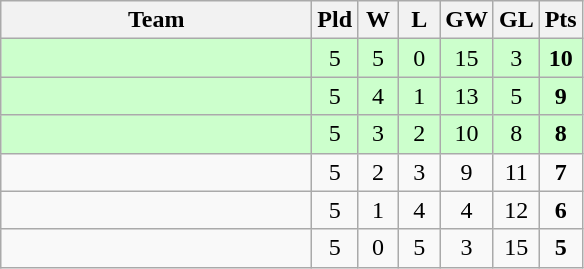<table class="wikitable" style="text-align:center">
<tr>
<th width=200>Team</th>
<th width=20>Pld</th>
<th width=20>W</th>
<th width=20>L</th>
<th width=20>GW</th>
<th width=20>GL</th>
<th width=20>Pts</th>
</tr>
<tr bgcolor=ccffcc>
<td style="text-align:left;"></td>
<td>5</td>
<td>5</td>
<td>0</td>
<td>15</td>
<td>3</td>
<td><strong>10</strong></td>
</tr>
<tr bgcolor=ccffcc>
<td style="text-align:left;"></td>
<td>5</td>
<td>4</td>
<td>1</td>
<td>13</td>
<td>5</td>
<td><strong>9</strong></td>
</tr>
<tr bgcolor=ccffcc>
<td style="text-align:left;"></td>
<td>5</td>
<td>3</td>
<td>2</td>
<td>10</td>
<td>8</td>
<td><strong>8</strong></td>
</tr>
<tr>
<td style="text-align:left;"></td>
<td>5</td>
<td>2</td>
<td>3</td>
<td>9</td>
<td>11</td>
<td><strong>7</strong></td>
</tr>
<tr>
<td style="text-align:left;"></td>
<td>5</td>
<td>1</td>
<td>4</td>
<td>4</td>
<td>12</td>
<td><strong>6</strong></td>
</tr>
<tr>
<td style="text-align:left;"></td>
<td>5</td>
<td>0</td>
<td>5</td>
<td>3</td>
<td>15</td>
<td><strong>5</strong></td>
</tr>
</table>
